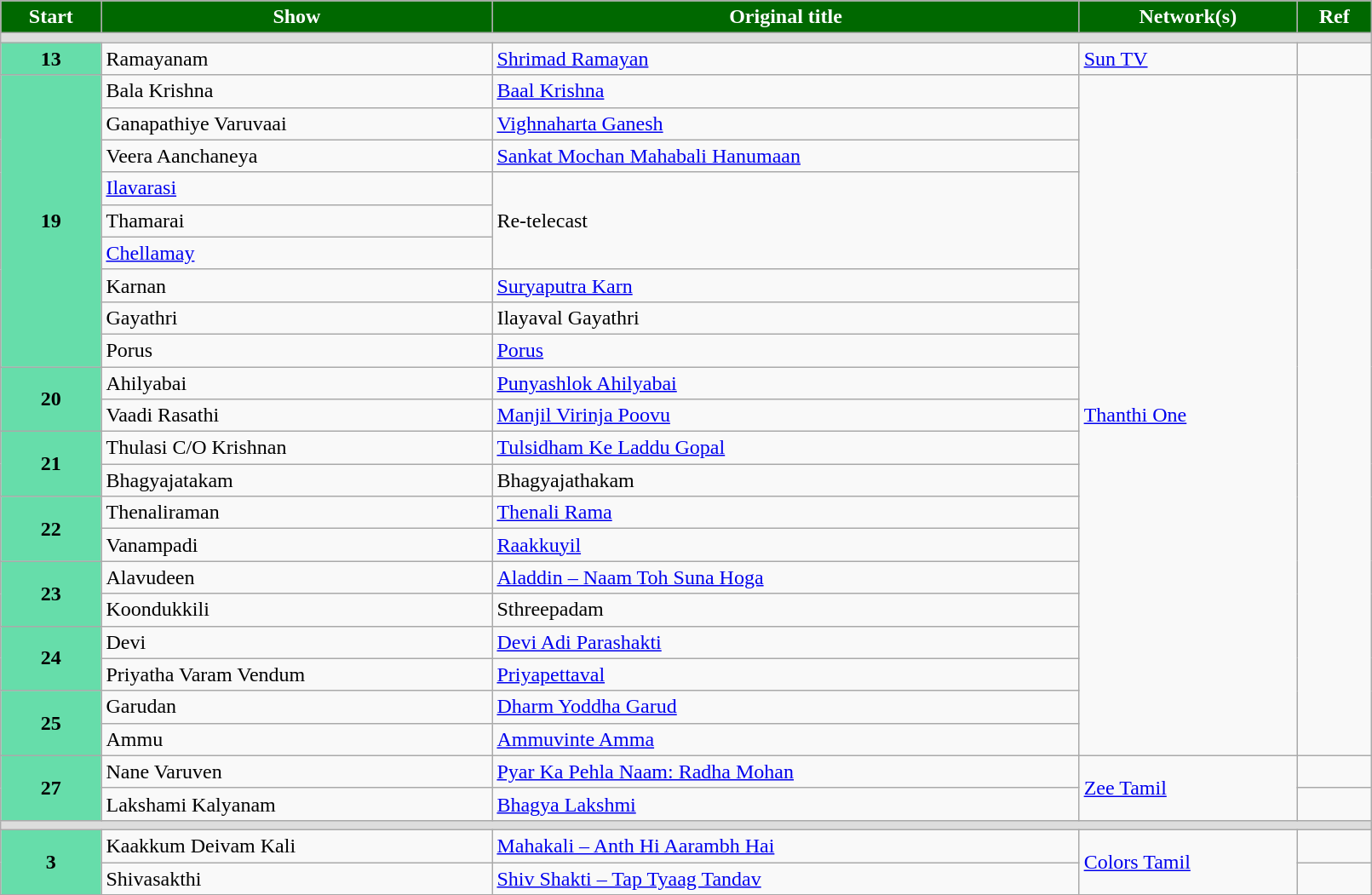<table class="wikitable" width="85%">
<tr>
<th scope="col" style ="background: #006800 ;color:white">Start</th>
<th scope="col" style ="background: #006800 ;color:white">Show</th>
<th scope="col" style ="background: #006800 ;color:white">Original title</th>
<th scope="col" style ="background: #006800 ;color:white">Network(s)</th>
<th scope="col" style ="background: #006800 ;color:white">Ref</th>
</tr>
<tr>
<td colspan="20" style="background:#DDD;"><strong></strong></td>
</tr>
<tr>
<td rowspan="1" style="text-align:center; background:#6da;"><strong>13</strong></td>
<td>Ramayanam</td>
<td><a href='#'>Shrimad Ramayan</a></td>
<td><a href='#'>Sun TV</a></td>
<td></td>
</tr>
<tr>
<td rowspan="9" style="text-align:center; background:#6da;"><strong>19</strong></td>
<td>Bala Krishna</td>
<td><a href='#'>Baal Krishna</a></td>
<td rowspan="21"><a href='#'>Thanthi One</a></td>
<td rowspan="21"></td>
</tr>
<tr>
<td>Ganapathiye Varuvaai</td>
<td><a href='#'>Vighnaharta Ganesh</a></td>
</tr>
<tr>
<td>Veera Aanchaneya</td>
<td><a href='#'>Sankat Mochan Mahabali Hanumaan</a></td>
</tr>
<tr>
<td><a href='#'>Ilavarasi</a></td>
<td rowspan="3">Re-telecast</td>
</tr>
<tr>
<td>Thamarai</td>
</tr>
<tr>
<td><a href='#'>Chellamay</a></td>
</tr>
<tr>
<td>Karnan</td>
<td><a href='#'>Suryaputra Karn</a></td>
</tr>
<tr>
<td>Gayathri</td>
<td>Ilayaval Gayathri</td>
</tr>
<tr>
<td>Porus</td>
<td><a href='#'>Porus</a></td>
</tr>
<tr>
<td rowspan="2" style="text-align:center; background:#6da;"><strong>20</strong></td>
<td>Ahilyabai</td>
<td><a href='#'>Punyashlok Ahilyabai</a></td>
</tr>
<tr>
<td>Vaadi Rasathi</td>
<td><a href='#'>Manjil Virinja Poovu</a></td>
</tr>
<tr>
<td rowspan="2" style="text-align:center; background:#6da;"><strong>21</strong></td>
<td>Thulasi C/O Krishnan</td>
<td><a href='#'>Tulsidham Ke Laddu Gopal</a></td>
</tr>
<tr>
<td>Bhagyajatakam</td>
<td>Bhagyajathakam</td>
</tr>
<tr>
<td rowspan="2" style="text-align:center; background:#6da;"><strong>22</strong></td>
<td>Thenaliraman</td>
<td><a href='#'>Thenali Rama</a></td>
</tr>
<tr>
<td>Vanampadi</td>
<td><a href='#'>Raakkuyil</a></td>
</tr>
<tr>
<td rowspan="2" style="text-align:center; background:#6da;"><strong>23</strong></td>
<td>Alavudeen</td>
<td><a href='#'>Aladdin – Naam Toh Suna Hoga</a></td>
</tr>
<tr>
<td>Koondukkili</td>
<td>Sthreepadam</td>
</tr>
<tr>
<td rowspan="2" style="text-align:center; background:#6da;"><strong>24</strong></td>
<td>Devi</td>
<td><a href='#'>Devi Adi Parashakti</a></td>
</tr>
<tr>
<td>Priyatha Varam Vendum</td>
<td><a href='#'>Priyapettaval</a></td>
</tr>
<tr>
<td rowspan="2" style="text-align:center; background:#6da;"><strong>25</strong></td>
<td>Garudan</td>
<td><a href='#'>Dharm Yoddha Garud</a></td>
</tr>
<tr>
<td>Ammu</td>
<td><a href='#'>Ammuvinte Amma</a></td>
</tr>
<tr>
<td rowspan="2" style="text-align:center; background:#6da;"><strong>27</strong></td>
<td>Nane Varuven</td>
<td><a href='#'>Pyar Ka Pehla Naam: Radha Mohan</a></td>
<td rowspan="2"><a href='#'>Zee Tamil</a></td>
<td></td>
</tr>
<tr>
<td>Lakshami Kalyanam</td>
<td><a href='#'>Bhagya Lakshmi</a></td>
<td></td>
</tr>
<tr>
<td colspan="20" style="background:#DDD;"><strong></strong></td>
</tr>
<tr>
<td rowspan="2" style="text-align:center; background:#6da;"><strong>3</strong></td>
<td>Kaakkum Deivam Kali</td>
<td><a href='#'>Mahakali – Anth Hi Aarambh Hai</a></td>
<td rowspan="2"><a href='#'>Colors Tamil</a></td>
<td></td>
</tr>
<tr>
<td>Shivasakthi</td>
<td><a href='#'>Shiv Shakti – Tap Tyaag Tandav</a></td>
<td></td>
</tr>
<tr>
</tr>
</table>
